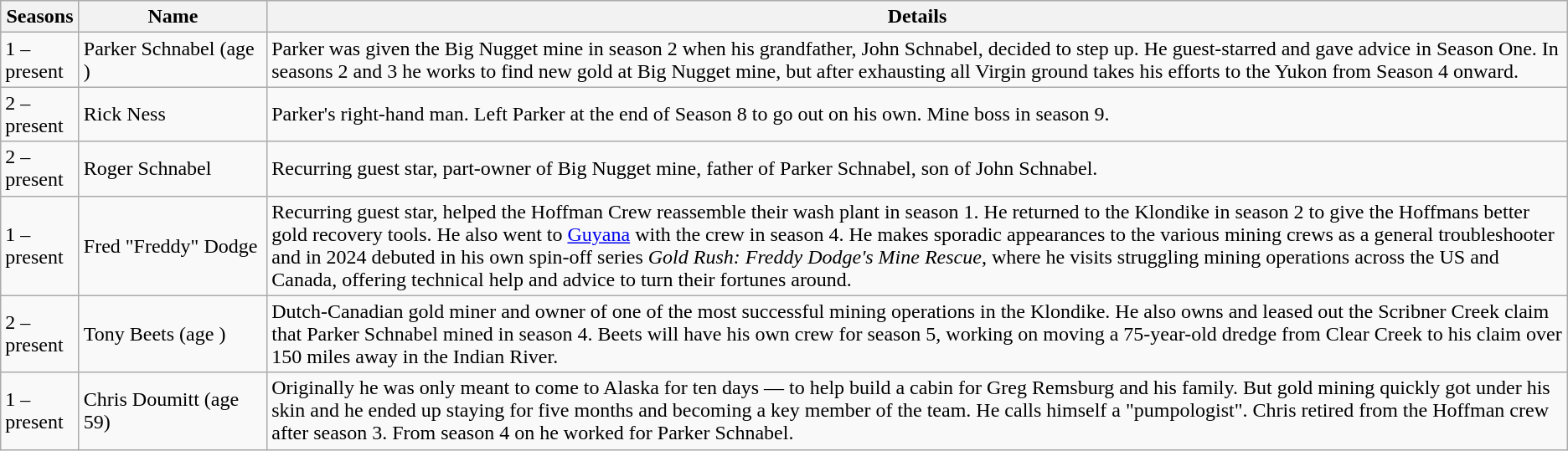<table class="wikitable sortable">
<tr>
<th style="width:5%;">Seasons</th>
<th style="width:12%;">Name</th>
<th colspan="12" style="width:83%;">Details</th>
</tr>
<tr>
<td>1 – present</td>
<td>Parker Schnabel (age )</td>
<td>Parker was given the Big Nugget mine in season 2 when his grandfather, John Schnabel, decided to step up. He guest-starred and gave advice in Season One. In seasons 2 and 3 he works to find new gold at Big Nugget mine, but after exhausting all Virgin ground takes his efforts to the Yukon from Season 4 onward.</td>
</tr>
<tr>
<td>2 – present</td>
<td>Rick Ness</td>
<td>Parker's right-hand man. Left Parker at the end of Season 8 to go out on his own. Mine boss in season 9.</td>
</tr>
<tr>
<td>2 – present</td>
<td>Roger Schnabel</td>
<td>Recurring guest star, part-owner of Big Nugget mine, father of Parker Schnabel, son of John Schnabel.</td>
</tr>
<tr>
<td>1 – present</td>
<td>Fred "Freddy" Dodge</td>
<td>Recurring guest star, helped the Hoffman Crew reassemble their wash plant in season 1. He returned to the Klondike in season 2 to give the Hoffmans better gold recovery tools. He also went to <a href='#'>Guyana</a> with the crew in season 4.  He makes sporadic appearances to the various mining crews as a general troubleshooter and in 2024 debuted in his own spin-off series <em>Gold Rush: Freddy Dodge's Mine Rescue</em>, where he visits struggling mining operations across the US and Canada, offering  technical help and advice to turn their fortunes around.</td>
</tr>
<tr>
<td>2 – present</td>
<td>Tony Beets (age )</td>
<td>Dutch-Canadian gold miner and owner of one of the most successful mining operations in the Klondike. He also owns and leased out the Scribner Creek claim that Parker Schnabel mined in season 4. Beets will have his own crew for season 5, working on moving a 75-year-old dredge from Clear Creek to his claim over 150 miles away in the Indian River.</td>
</tr>
<tr>
<td>1 – present</td>
<td>Chris Doumitt (age 59)</td>
<td>Originally he was only meant to come to Alaska for ten days — to help build a cabin for Greg Remsburg and his family. But gold mining quickly got under his skin and he ended up staying for five months and becoming a key member of the team. He calls himself a "pumpologist". Chris retired from the Hoffman crew after season 3. From season 4 on he worked for Parker Schnabel.</td>
</tr>
</table>
